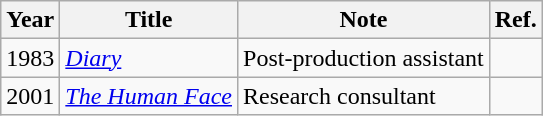<table class="wikitable sortable plainrowheaders">
<tr>
<th scope="col">Year</th>
<th scope="col">Title</th>
<th scope="col">Note</th>
<th scope="col" class="unsortable">Ref.</th>
</tr>
<tr>
<td>1983</td>
<td><em><a href='#'>Diary</a></em></td>
<td>Post-production assistant</td>
<td></td>
</tr>
<tr>
<td>2001</td>
<td><em><a href='#'>The Human Face</a></em></td>
<td>Research consultant</td>
<td></td>
</tr>
</table>
